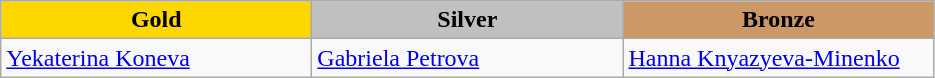<table class="wikitable" style="text-align:left">
<tr align="center">
<td width=200 bgcolor=gold><strong>Gold</strong></td>
<td width=200 bgcolor=silver><strong>Silver</strong></td>
<td width=200 bgcolor=CC9966><strong>Bronze</strong></td>
</tr>
<tr>
<td><a href='#'>Yekaterina Koneva</a><br><em></em></td>
<td><a href='#'>Gabriela Petrova</a><br><em></em></td>
<td><a href='#'>Hanna Knyazyeva-Minenko</a><br><em></em></td>
</tr>
</table>
